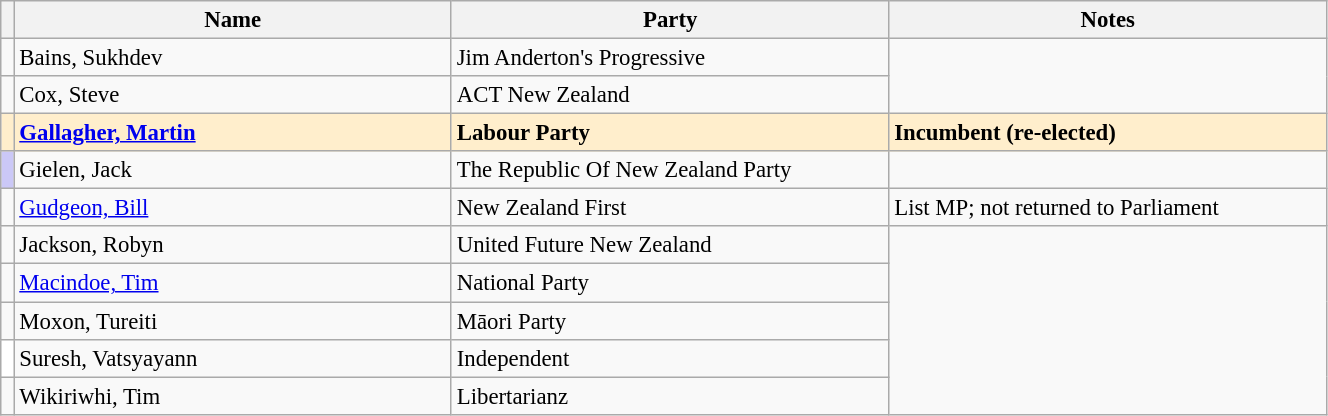<table class="wikitable" width="70%" style="font-size:95%;">
<tr>
<th width=1%></th>
<th width=33%>Name</th>
<th width=33%>Party</th>
<th width=33%>Notes</th>
</tr>
<tr -->
<td bgcolor=></td>
<td>Bains, Sukhdev</td>
<td>Jim Anderton's Progressive</td>
</tr>
<tr -->
<td bgcolor=></td>
<td>Cox, Steve</td>
<td>ACT New Zealand</td>
</tr>
<tr ---- bgcolor=#FFEECC>
<td bgcolor=></td>
<td><strong><a href='#'>Gallagher, Martin</a></strong></td>
<td><strong>Labour Party</strong></td>
<td><strong>Incumbent (re-elected)</strong></td>
</tr>
<tr -->
<td bgcolor=#cbc8f7></td>
<td>Gielen, Jack</td>
<td>The Republic Of New Zealand Party</td>
</tr>
<tr -->
<td bgcolor=></td>
<td><a href='#'>Gudgeon, Bill</a></td>
<td>New Zealand First</td>
<td>List MP; not returned to Parliament</td>
</tr>
<tr -->
<td bgcolor=></td>
<td>Jackson, Robyn</td>
<td>United Future New Zealand</td>
</tr>
<tr -->
<td bgcolor=></td>
<td><a href='#'>Macindoe, Tim</a></td>
<td>National Party</td>
</tr>
<tr -->
<td bgcolor=></td>
<td>Moxon, Tureiti</td>
<td>Māori Party</td>
</tr>
<tr -->
<td bgcolor=#ffffff></td>
<td>Suresh, Vatsyayann</td>
<td>Independent</td>
</tr>
<tr -->
<td bgcolor=></td>
<td>Wikiriwhi, Tim</td>
<td>Libertarianz</td>
</tr>
</table>
